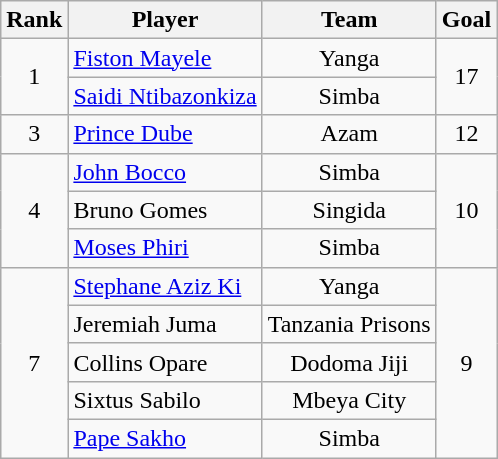<table class="wikitable" style="text-align:center;">
<tr>
<th>Rank</th>
<th>Player</th>
<th>Team</th>
<th>Goal</th>
</tr>
<tr>
<td rowspan=2>1</td>
<td align=left> <a href='#'>Fiston Mayele </a></td>
<td>Yanga</td>
<td rowspan=2>17</td>
</tr>
<tr>
<td align=left> <a href='#'>Saidi Ntibazonkiza</a></td>
<td>Simba</td>
</tr>
<tr>
<td>3</td>
<td align=left> <a href='#'>Prince Dube</a></td>
<td>Azam</td>
<td>12</td>
</tr>
<tr>
<td rowspan=3>4</td>
<td align=left> <a href='#'>John Bocco</a></td>
<td>Simba</td>
<td rowspan=3>10</td>
</tr>
<tr>
<td align=left> Bruno Gomes</td>
<td>Singida</td>
</tr>
<tr>
<td align=left> <a href='#'>Moses Phiri</a></td>
<td>Simba</td>
</tr>
<tr>
<td rowspan=5>7</td>
<td align=left> <a href='#'>Stephane Aziz Ki</a></td>
<td>Yanga</td>
<td rowspan=5>9</td>
</tr>
<tr>
<td align=left> Jeremiah Juma</td>
<td>Tanzania Prisons</td>
</tr>
<tr>
<td align=left> Collins Opare</td>
<td>Dodoma Jiji</td>
</tr>
<tr>
<td align=left> Sixtus Sabilo</td>
<td>Mbeya City</td>
</tr>
<tr>
<td align=left> <a href='#'>Pape Sakho</a></td>
<td>Simba</td>
</tr>
</table>
